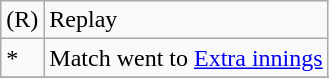<table class="wikitable">
<tr>
<td>(R)</td>
<td>Replay</td>
</tr>
<tr>
<td>*</td>
<td>Match went to <a href='#'>Extra innings</a></td>
</tr>
<tr>
</tr>
</table>
